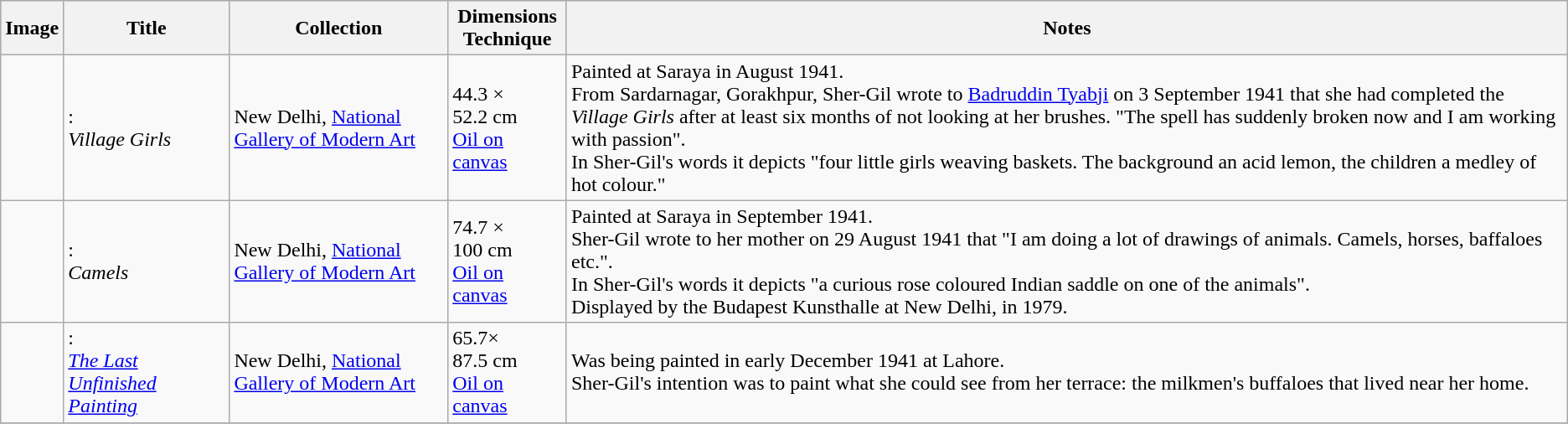<table class="wikitable plainrowheaders sortable">
<tr style="background:#ccc; text-align:center;">
<th scope="col" class="unsortable">Image</th>
<th scope="col">Title</th>
<th scope="col">Collection</th>
<th scope="col">Dimensions<br>Technique</th>
<th scope="col" class="unsortable">Notes </th>
</tr>
<tr>
<td></td>
<td>:<br><em>Village Girls</em></td>
<td>New Delhi, <a href='#'>National Gallery of Modern Art</a></td>
<td>44.3 × 52.2 cm<br><a href='#'>Oil on canvas</a></td>
<td>Painted at Saraya in August 1941.<br>From Sardarnagar, Gorakhpur, Sher-Gil wrote to <a href='#'>Badruddin Tyabji</a> on 3 September 1941 that she had completed the <em>Village Girls</em> after at least six months of not looking at her brushes. "The spell has suddenly broken now and I am working with passion".<br>In Sher-Gil's words it depicts "four little girls weaving baskets. The background an acid lemon, the children a medley of hot colour."</td>
</tr>
<tr>
<td></td>
<td>:<br><em>Camels</em></td>
<td>New Delhi, <a href='#'>National Gallery of Modern Art</a></td>
<td>74.7 × 100 cm<br><a href='#'>Oil on canvas</a></td>
<td>Painted at Saraya in September 1941.<br>Sher-Gil wrote to her mother on 29 August 1941 that "I am doing a lot of drawings of animals. Camels, horses, baffaloes etc.".<br>In Sher-Gil's words it depicts "a curious rose coloured Indian saddle on one of the animals".<br>Displayed by the Budapest Kunsthalle at New Delhi, in 1979.</td>
</tr>
<tr>
<td></td>
<td>:<br><em><a href='#'>The Last Unfinished Painting</a></em></td>
<td>New Delhi, <a href='#'>National Gallery of Modern Art</a></td>
<td>65.7× 87.5 cm<br><a href='#'>Oil on canvas</a></td>
<td>Was being painted in early December 1941 at Lahore.<br>Sher-Gil's intention was to paint what she could see from her terrace: the milkmen's buffaloes that lived near her home.</td>
</tr>
<tr>
</tr>
</table>
